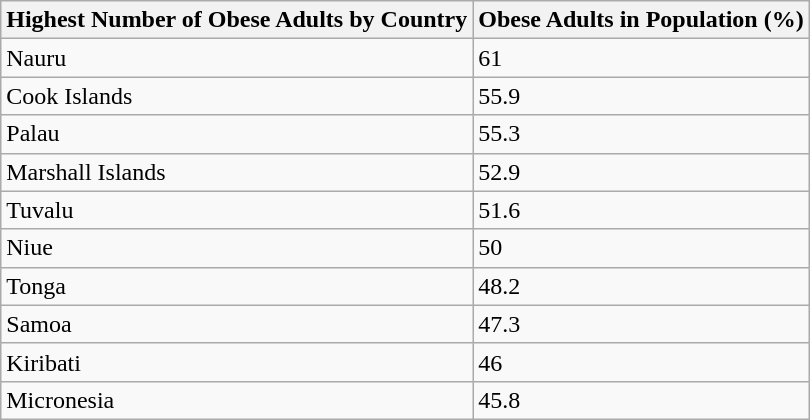<table class="wikitable">
<tr>
<th>Highest Number of Obese Adults by Country</th>
<th>Obese Adults in Population (%)</th>
</tr>
<tr>
<td>Nauru</td>
<td>61</td>
</tr>
<tr>
<td>Cook Islands</td>
<td>55.9</td>
</tr>
<tr>
<td>Palau</td>
<td>55.3</td>
</tr>
<tr>
<td>Marshall Islands</td>
<td>52.9</td>
</tr>
<tr>
<td>Tuvalu</td>
<td>51.6</td>
</tr>
<tr>
<td>Niue</td>
<td>50</td>
</tr>
<tr>
<td>Tonga</td>
<td>48.2</td>
</tr>
<tr>
<td>Samoa</td>
<td>47.3</td>
</tr>
<tr>
<td>Kiribati</td>
<td>46</td>
</tr>
<tr>
<td>Micronesia</td>
<td>45.8</td>
</tr>
</table>
